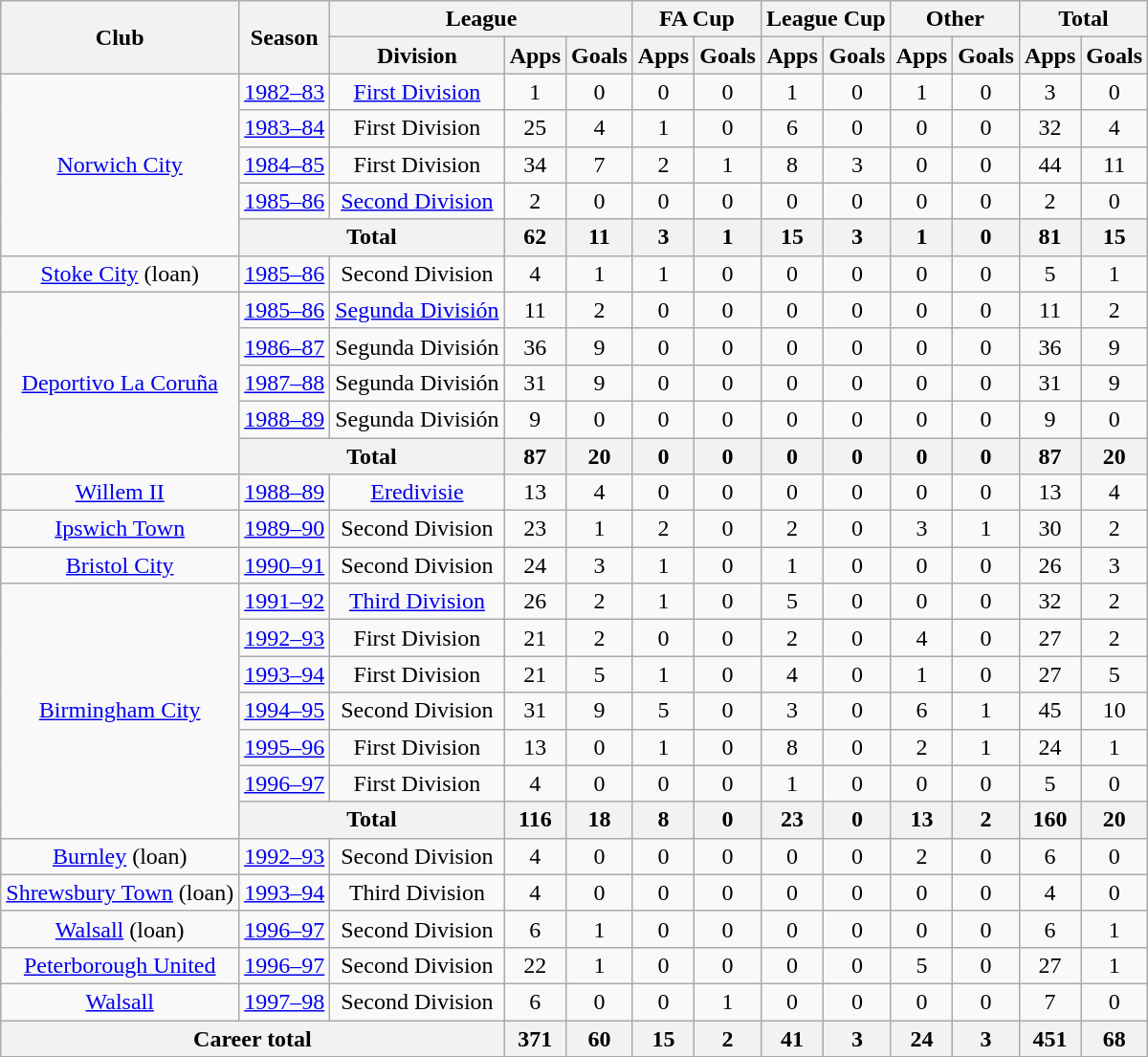<table class="wikitable" style="text-align: center;">
<tr>
<th rowspan="2">Club</th>
<th rowspan="2">Season</th>
<th colspan="3">League</th>
<th colspan="2">FA Cup</th>
<th colspan="2">League Cup</th>
<th colspan="2">Other</th>
<th colspan="2">Total</th>
</tr>
<tr>
<th>Division</th>
<th>Apps</th>
<th>Goals</th>
<th>Apps</th>
<th>Goals</th>
<th>Apps</th>
<th>Goals</th>
<th>Apps</th>
<th>Goals</th>
<th>Apps</th>
<th>Goals</th>
</tr>
<tr>
<td rowspan=5><a href='#'>Norwich City</a></td>
<td><a href='#'>1982–83</a></td>
<td><a href='#'>First Division</a></td>
<td>1</td>
<td>0</td>
<td>0</td>
<td>0</td>
<td>1</td>
<td>0</td>
<td>1</td>
<td>0</td>
<td>3</td>
<td>0</td>
</tr>
<tr>
<td><a href='#'>1983–84</a></td>
<td>First Division</td>
<td>25</td>
<td>4</td>
<td>1</td>
<td>0</td>
<td>6</td>
<td>0</td>
<td>0</td>
<td>0</td>
<td>32</td>
<td>4</td>
</tr>
<tr>
<td><a href='#'>1984–85</a></td>
<td>First Division</td>
<td>34</td>
<td>7</td>
<td>2</td>
<td>1</td>
<td>8</td>
<td>3</td>
<td>0</td>
<td>0</td>
<td>44</td>
<td>11</td>
</tr>
<tr>
<td><a href='#'>1985–86</a></td>
<td><a href='#'>Second Division</a></td>
<td>2</td>
<td>0</td>
<td>0</td>
<td>0</td>
<td>0</td>
<td>0</td>
<td>0</td>
<td>0</td>
<td>2</td>
<td>0</td>
</tr>
<tr>
<th colspan=2>Total</th>
<th>62</th>
<th>11</th>
<th>3</th>
<th>1</th>
<th>15</th>
<th>3</th>
<th>1</th>
<th>0</th>
<th>81</th>
<th>15</th>
</tr>
<tr>
<td><a href='#'>Stoke City</a> (loan)</td>
<td><a href='#'>1985–86</a></td>
<td>Second Division</td>
<td>4</td>
<td>1</td>
<td>1</td>
<td>0</td>
<td>0</td>
<td>0</td>
<td>0</td>
<td>0</td>
<td>5</td>
<td>1</td>
</tr>
<tr>
<td rowspan=5><a href='#'>Deportivo La Coruña</a></td>
<td><a href='#'>1985–86</a></td>
<td><a href='#'>Segunda División</a></td>
<td>11</td>
<td>2</td>
<td>0</td>
<td>0</td>
<td>0</td>
<td>0</td>
<td>0</td>
<td>0</td>
<td>11</td>
<td>2</td>
</tr>
<tr>
<td><a href='#'>1986–87</a></td>
<td>Segunda División</td>
<td>36</td>
<td>9</td>
<td>0</td>
<td>0</td>
<td>0</td>
<td>0</td>
<td>0</td>
<td>0</td>
<td>36</td>
<td>9</td>
</tr>
<tr>
<td><a href='#'>1987–88</a></td>
<td>Segunda División</td>
<td>31</td>
<td>9</td>
<td>0</td>
<td>0</td>
<td>0</td>
<td>0</td>
<td>0</td>
<td>0</td>
<td>31</td>
<td>9</td>
</tr>
<tr>
<td><a href='#'>1988–89</a></td>
<td>Segunda División</td>
<td>9</td>
<td>0</td>
<td>0</td>
<td>0</td>
<td>0</td>
<td>0</td>
<td>0</td>
<td>0</td>
<td>9</td>
<td>0</td>
</tr>
<tr>
<th colspan=2>Total</th>
<th>87</th>
<th>20</th>
<th>0</th>
<th>0</th>
<th>0</th>
<th>0</th>
<th>0</th>
<th>0</th>
<th>87</th>
<th>20</th>
</tr>
<tr>
<td><a href='#'>Willem II</a></td>
<td><a href='#'>1988–89</a></td>
<td><a href='#'>Eredivisie</a></td>
<td>13</td>
<td>4</td>
<td>0</td>
<td>0</td>
<td>0</td>
<td>0</td>
<td>0</td>
<td>0</td>
<td>13</td>
<td>4</td>
</tr>
<tr>
<td><a href='#'>Ipswich Town</a></td>
<td><a href='#'>1989–90</a></td>
<td>Second Division</td>
<td>23</td>
<td>1</td>
<td>2</td>
<td>0</td>
<td>2</td>
<td>0</td>
<td>3</td>
<td>1</td>
<td>30</td>
<td>2</td>
</tr>
<tr>
<td><a href='#'>Bristol City</a></td>
<td><a href='#'>1990–91</a></td>
<td>Second Division</td>
<td>24</td>
<td>3</td>
<td>1</td>
<td>0</td>
<td>1</td>
<td>0</td>
<td>0</td>
<td>0</td>
<td>26</td>
<td>3</td>
</tr>
<tr>
<td rowspan=7><a href='#'>Birmingham City</a></td>
<td><a href='#'>1991–92</a></td>
<td><a href='#'>Third Division</a></td>
<td>26</td>
<td>2</td>
<td>1</td>
<td>0</td>
<td>5</td>
<td>0</td>
<td>0</td>
<td>0</td>
<td>32</td>
<td>2</td>
</tr>
<tr>
<td><a href='#'>1992–93</a></td>
<td>First Division</td>
<td>21</td>
<td>2</td>
<td>0</td>
<td>0</td>
<td>2</td>
<td>0</td>
<td>4</td>
<td>0</td>
<td>27</td>
<td>2</td>
</tr>
<tr>
<td><a href='#'>1993–94</a></td>
<td>First Division</td>
<td>21</td>
<td>5</td>
<td>1</td>
<td>0</td>
<td>4</td>
<td>0</td>
<td>1</td>
<td>0</td>
<td>27</td>
<td>5</td>
</tr>
<tr>
<td><a href='#'>1994–95</a></td>
<td>Second Division</td>
<td>31</td>
<td>9</td>
<td>5</td>
<td>0</td>
<td>3</td>
<td>0</td>
<td>6</td>
<td>1</td>
<td>45</td>
<td>10</td>
</tr>
<tr>
<td><a href='#'>1995–96</a></td>
<td>First Division</td>
<td>13</td>
<td>0</td>
<td>1</td>
<td>0</td>
<td>8</td>
<td>0</td>
<td>2</td>
<td>1</td>
<td>24</td>
<td>1</td>
</tr>
<tr>
<td><a href='#'>1996–97</a></td>
<td>First Division</td>
<td>4</td>
<td>0</td>
<td>0</td>
<td>0</td>
<td>1</td>
<td>0</td>
<td>0</td>
<td>0</td>
<td>5</td>
<td>0</td>
</tr>
<tr>
<th colspan=2>Total</th>
<th>116</th>
<th>18</th>
<th>8</th>
<th>0</th>
<th>23</th>
<th>0</th>
<th>13</th>
<th>2</th>
<th>160</th>
<th>20</th>
</tr>
<tr>
<td><a href='#'>Burnley</a> (loan)</td>
<td><a href='#'>1992–93</a></td>
<td>Second Division</td>
<td>4</td>
<td>0</td>
<td>0</td>
<td>0</td>
<td>0</td>
<td>0</td>
<td>2</td>
<td>0</td>
<td>6</td>
<td>0</td>
</tr>
<tr>
<td><a href='#'>Shrewsbury Town</a> (loan)</td>
<td><a href='#'>1993–94</a></td>
<td>Third Division</td>
<td>4</td>
<td>0</td>
<td>0</td>
<td>0</td>
<td>0</td>
<td>0</td>
<td>0</td>
<td>0</td>
<td>4</td>
<td>0</td>
</tr>
<tr>
<td><a href='#'>Walsall</a> (loan)</td>
<td><a href='#'>1996–97</a></td>
<td>Second Division</td>
<td>6</td>
<td>1</td>
<td>0</td>
<td>0</td>
<td>0</td>
<td>0</td>
<td>0</td>
<td>0</td>
<td>6</td>
<td>1</td>
</tr>
<tr>
<td><a href='#'>Peterborough United</a></td>
<td><a href='#'>1996–97</a></td>
<td>Second Division</td>
<td>22</td>
<td>1</td>
<td>0</td>
<td>0</td>
<td>0</td>
<td>0</td>
<td>5</td>
<td>0</td>
<td>27</td>
<td>1</td>
</tr>
<tr>
<td><a href='#'>Walsall</a></td>
<td><a href='#'>1997–98</a></td>
<td>Second Division</td>
<td>6</td>
<td>0</td>
<td>0</td>
<td>1</td>
<td>0</td>
<td>0</td>
<td>0</td>
<td>0</td>
<td>7</td>
<td>0</td>
</tr>
<tr>
<th colspan="3">Career total</th>
<th>371</th>
<th>60</th>
<th>15</th>
<th>2</th>
<th>41</th>
<th>3</th>
<th>24</th>
<th>3</th>
<th>451</th>
<th>68</th>
</tr>
</table>
